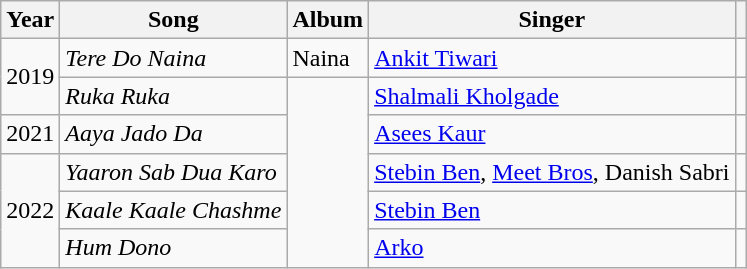<table class="wikitable plainrowheaders unsortable" style="text-align: margin;">
<tr>
<th>Year</th>
<th>Song</th>
<th>Album</th>
<th>Singer</th>
<th class="unsortable"></th>
</tr>
<tr>
<td rowspan="2">2019</td>
<td><em>Tere Do Naina</em></td>
<td>Naina</td>
<td><a href='#'>Ankit Tiwari</a></td>
<td></td>
</tr>
<tr>
<td><em>Ruka Ruka</em></td>
<td rowspan="5"></td>
<td><a href='#'>Shalmali Kholgade</a></td>
<td></td>
</tr>
<tr>
<td>2021</td>
<td><em>Aaya Jado Da</em></td>
<td><a href='#'>Asees Kaur</a></td>
<td></td>
</tr>
<tr>
<td rowspan="3">2022</td>
<td><em>Yaaron Sab Dua Karo</em></td>
<td><a href='#'>Stebin Ben</a>, <a href='#'>Meet Bros</a>, Danish Sabri</td>
<td></td>
</tr>
<tr>
<td><em>Kaale Kaale Chashme</em></td>
<td><a href='#'>Stebin Ben</a></td>
<td></td>
</tr>
<tr>
<td><em>Hum Dono</em></td>
<td><a href='#'>Arko</a></td>
<td></td>
</tr>
</table>
